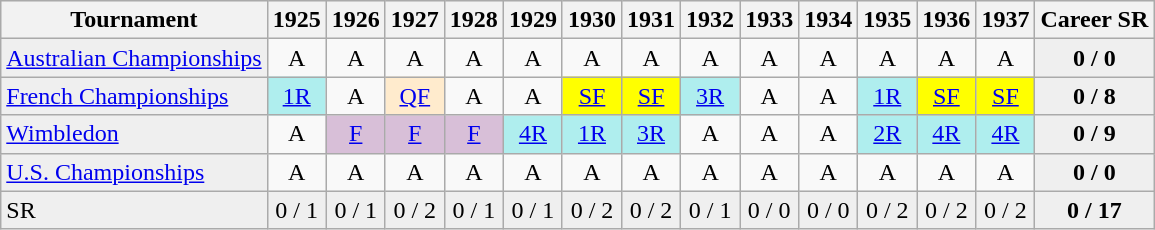<table class="wikitable">
<tr style="background:#efefef;">
<th>Tournament</th>
<th>1925</th>
<th>1926</th>
<th>1927</th>
<th>1928</th>
<th>1929</th>
<th>1930</th>
<th>1931</th>
<th>1932</th>
<th>1933</th>
<th>1934</th>
<th>1935</th>
<th>1936</th>
<th>1937</th>
<th>Career SR</th>
</tr>
<tr>
<td style="background:#EFEFEF;"><a href='#'>Australian Championships</a></td>
<td align="center">A</td>
<td align="center">A</td>
<td align="center">A</td>
<td align="center">A</td>
<td align="center">A</td>
<td align="center">A</td>
<td align="center">A</td>
<td align="center">A</td>
<td align="center">A</td>
<td align="center">A</td>
<td align="center">A</td>
<td align="center">A</td>
<td align="center">A</td>
<td align="center" style="background:#EFEFEF;"><strong>0 / 0</strong></td>
</tr>
<tr>
<td style="background:#EFEFEF;"><a href='#'>French Championships</a></td>
<td align="center" style="background:#afeeee;"><a href='#'>1R</a></td>
<td align="center">A</td>
<td align="center" style="background:#ffebcd;"><a href='#'>QF</a></td>
<td align="center">A</td>
<td align="center">A</td>
<td align="center" style="background:yellow;"><a href='#'>SF</a></td>
<td align="center" style="background:yellow;"><a href='#'>SF</a></td>
<td align="center" style="background:#afeeee;"><a href='#'>3R</a></td>
<td align="center">A</td>
<td align="center">A</td>
<td align="center" style="background:#afeeee;"><a href='#'>1R</a></td>
<td align="center" style="background:yellow;"><a href='#'>SF</a></td>
<td align="center" style="background:yellow;"><a href='#'>SF</a></td>
<td align="center" style="background:#EFEFEF;"><strong>0 / 8</strong></td>
</tr>
<tr>
<td style="background:#EFEFEF;"><a href='#'>Wimbledon</a></td>
<td align="center">A</td>
<td align="center" style="background:#D8BFD8;"><a href='#'>F</a></td>
<td align="center" style="background:#D8BFD8;"><a href='#'>F</a></td>
<td align="center" style="background:#D8BFD8;"><a href='#'>F</a></td>
<td align="center" style="background:#afeeee;"><a href='#'>4R</a></td>
<td align="center" style="background:#afeeee;"><a href='#'>1R</a></td>
<td align="center" style="background:#afeeee;"><a href='#'>3R</a></td>
<td align="center">A</td>
<td align="center">A</td>
<td align="center">A</td>
<td align="center" style="background:#afeeee;"><a href='#'>2R</a></td>
<td align="center" style="background:#afeeee;"><a href='#'>4R</a></td>
<td align="center" style="background:#afeeee;"><a href='#'>4R</a></td>
<td align="center" style="background:#EFEFEF;"><strong>0 / 9</strong></td>
</tr>
<tr>
<td style="background:#EFEFEF;"><a href='#'>U.S. Championships</a></td>
<td align="center">A</td>
<td align="center">A</td>
<td align="center">A</td>
<td align="center">A</td>
<td align="center">A</td>
<td align="center">A</td>
<td align="center">A</td>
<td align="center">A</td>
<td align="center">A</td>
<td align="center">A</td>
<td align="center">A</td>
<td align="center">A</td>
<td align="center">A</td>
<td align="center" style="background:#EFEFEF;"><strong>0 / 0</strong></td>
</tr>
<tr>
<td style="background:#EFEFEF;">SR</td>
<td align="center" style="background:#EFEFEF;">0 / 1</td>
<td align="center" style="background:#EFEFEF;">0 / 1</td>
<td align="center" style="background:#EFEFEF;">0 / 2</td>
<td align="center" style="background:#EFEFEF;">0 / 1</td>
<td align="center" style="background:#EFEFEF;">0 / 1</td>
<td align="center" style="background:#EFEFEF;">0 / 2</td>
<td align="center" style="background:#EFEFEF;">0 / 2</td>
<td align="center" style="background:#EFEFEF;">0 / 1</td>
<td align="center" style="background:#EFEFEF;">0 / 0</td>
<td align="center" style="background:#EFEFEF;">0 / 0</td>
<td align="center" style="background:#EFEFEF;">0 / 2</td>
<td align="center" style="background:#EFEFEF;">0 / 2</td>
<td align="center" style="background:#EFEFEF;">0 / 2</td>
<td align="center" style="background:#EFEFEF;"><strong>0 / 17</strong></td>
</tr>
</table>
